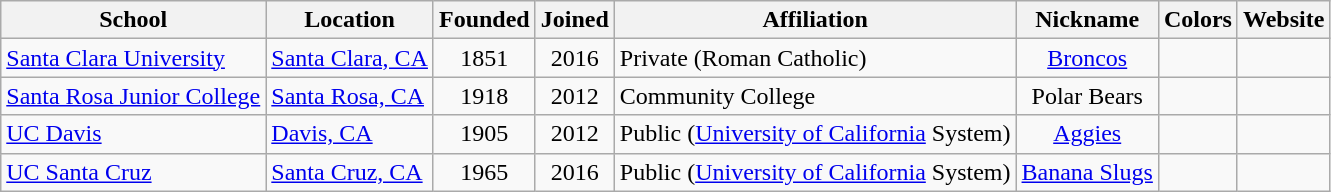<table class="wikitable sortable">
<tr>
<th>School</th>
<th>Location</th>
<th>Founded</th>
<th>Joined</th>
<th>Affiliation</th>
<th>Nickname</th>
<th>Colors</th>
<th>Website</th>
</tr>
<tr>
<td><a href='#'>Santa Clara University</a></td>
<td><a href='#'>Santa Clara, CA</a></td>
<td align=center>1851</td>
<td align=center>2016</td>
<td>Private (Roman Catholic)</td>
<td align=center><a href='#'>Broncos</a></td>
<td align=center> </td>
<td align=center></td>
</tr>
<tr>
<td><a href='#'>Santa Rosa Junior College</a></td>
<td><a href='#'>Santa Rosa, CA</a></td>
<td align=center>1918</td>
<td align=center>2012</td>
<td>Community College</td>
<td align=center>Polar Bears</td>
<td align=center> </td>
<td align=center></td>
</tr>
<tr>
<td><a href='#'>UC Davis</a></td>
<td><a href='#'>Davis, CA</a></td>
<td align="center">1905</td>
<td align="center">2012</td>
<td>Public (<a href='#'>University of California</a> System)</td>
<td align="center"><a href='#'>Aggies</a></td>
<td align="center"> </td>
<td align=center></td>
</tr>
<tr>
<td><a href='#'>UC Santa Cruz</a></td>
<td><a href='#'>Santa Cruz, CA</a></td>
<td align=center>1965</td>
<td align=center>2016</td>
<td>Public (<a href='#'>University of California</a> System)</td>
<td align=center><a href='#'>Banana Slugs</a></td>
<td align=center> </td>
<td align=center></td>
</tr>
</table>
